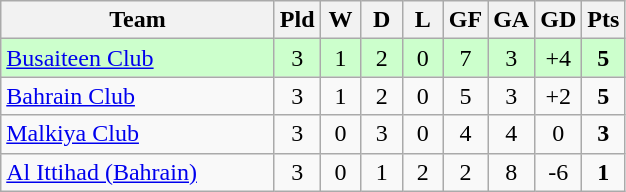<table class="wikitable" style="text-align: center;">
<tr>
<th width="175">Team</th>
<th width="20">Pld</th>
<th width="20">W</th>
<th width="20">D</th>
<th width="20">L</th>
<th width="20">GF</th>
<th width="20">GA</th>
<th width="20">GD</th>
<th width="20">Pts</th>
</tr>
<tr bgcolor=#ccffcc>
<td align=left> <a href='#'>Busaiteen Club</a></td>
<td>3</td>
<td>1</td>
<td>2</td>
<td>0</td>
<td>7</td>
<td>3</td>
<td>+4</td>
<td><strong>5</strong></td>
</tr>
<tr>
<td align=left> <a href='#'>Bahrain Club</a></td>
<td>3</td>
<td>1</td>
<td>2</td>
<td>0</td>
<td>5</td>
<td>3</td>
<td>+2</td>
<td><strong>5</strong></td>
</tr>
<tr>
<td align=left> <a href='#'>Malkiya Club</a></td>
<td>3</td>
<td>0</td>
<td>3</td>
<td>0</td>
<td>4</td>
<td>4</td>
<td>0</td>
<td><strong>3</strong></td>
</tr>
<tr>
<td align=left> <a href='#'>Al Ittihad (Bahrain)</a></td>
<td>3</td>
<td>0</td>
<td>1</td>
<td>2</td>
<td>2</td>
<td>8</td>
<td>-6</td>
<td><strong>1</strong></td>
</tr>
</table>
